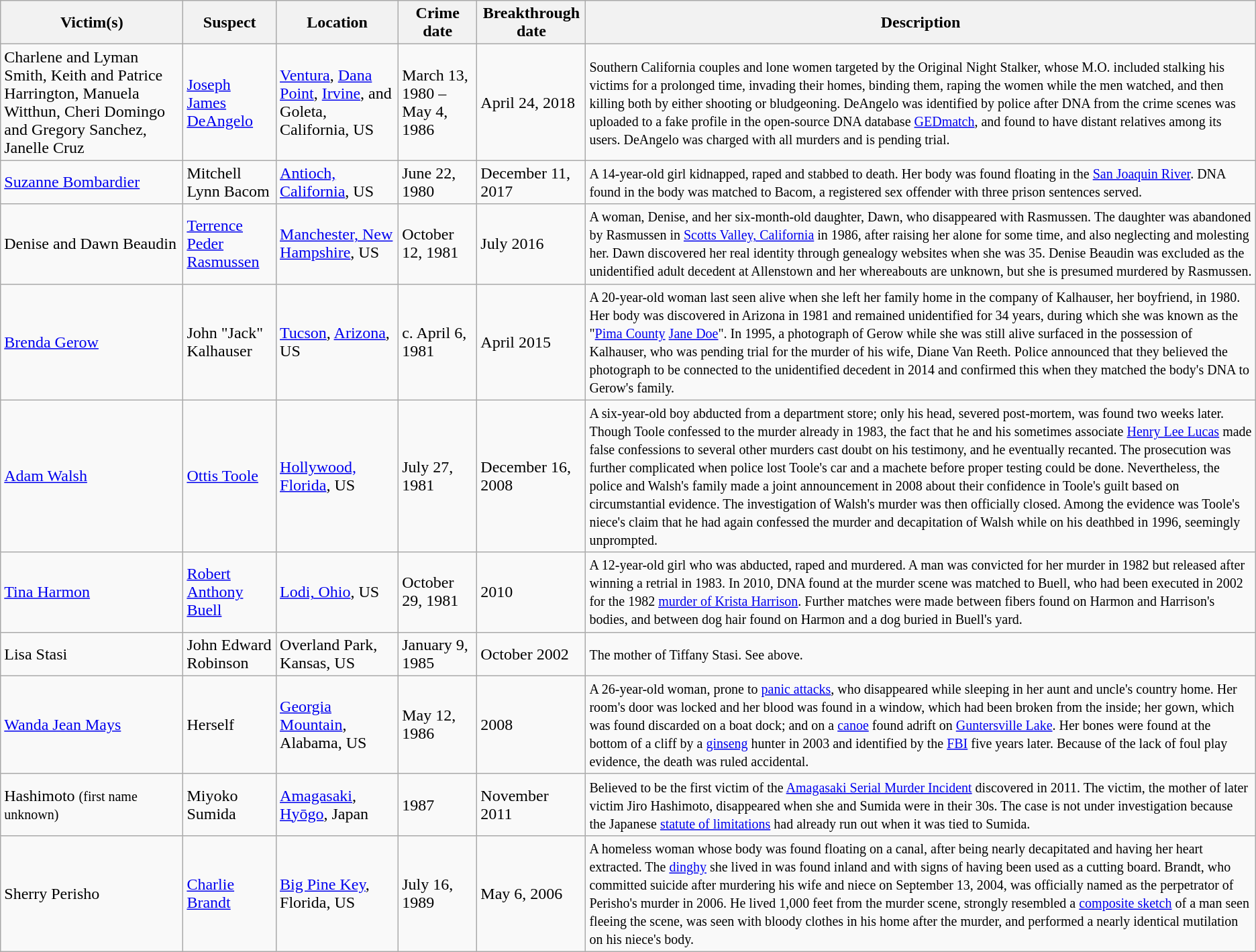<table class="wikitable sortable">
<tr>
<th scope="col">Victim(s)</th>
<th scope="col">Suspect</th>
<th scope="col">Location</th>
<th scope="col">Crime date</th>
<th scope="col">Breakthrough date</th>
<th scope="col">Description</th>
</tr>
<tr>
<td>Charlene and Lyman Smith, Keith and Patrice Harrington, Manuela Witthun, Cheri Domingo and Gregory Sanchez, Janelle Cruz</td>
<td><a href='#'>Joseph James DeAngelo</a></td>
<td><a href='#'>Ventura</a>, <a href='#'>Dana Point</a>, <a href='#'>Irvine</a>, and Goleta, California, US</td>
<td>March 13, 1980 – May 4, 1986</td>
<td>April 24, 2018</td>
<td><small>Southern California couples and lone women targeted by the Original Night Stalker, whose M.O. included stalking his victims for a prolonged time, invading their homes, binding them, raping the women while the men watched, and then killing both by either shooting or bludgeoning. DeAngelo was identified by police after DNA from the crime scenes was uploaded to a fake profile in the open-source DNA database <a href='#'>GEDmatch</a>, and found to have distant relatives among its users. DeAngelo was charged with all murders and is pending trial.</small></td>
</tr>
<tr>
<td><a href='#'>Suzanne Bombardier</a></td>
<td>Mitchell Lynn Bacom</td>
<td><a href='#'>Antioch, California</a>, US</td>
<td>June 22, 1980</td>
<td>December 11, 2017</td>
<td><small>A 14-year-old girl kidnapped, raped and stabbed to death. Her body was found floating in the <a href='#'>San Joaquin River</a>. DNA found in the body was matched to Bacom, a registered sex offender with three prison sentences served.</small></td>
</tr>
<tr>
<td>Denise and Dawn Beaudin</td>
<td><a href='#'>Terrence Peder Rasmussen</a></td>
<td><a href='#'>Manchester, New Hampshire</a>, US</td>
<td>October 12, 1981</td>
<td>July 2016</td>
<td><small>A woman, Denise, and her six-month-old daughter, Dawn, who disappeared with Rasmussen. The daughter was abandoned by Rasmussen in <a href='#'>Scotts Valley, California</a> in 1986, after raising her alone for some time, and also neglecting and molesting her. Dawn discovered her real identity through genealogy websites when she was 35. Denise Beaudin was excluded as the unidentified adult decedent at Allenstown and her whereabouts are unknown, but she is presumed murdered by Rasmussen.</small></td>
</tr>
<tr>
<td><a href='#'>Brenda Gerow</a></td>
<td>John "Jack" Kalhauser</td>
<td><a href='#'>Tucson</a>, <a href='#'>Arizona</a>, US</td>
<td>c. April 6, 1981</td>
<td>April 2015</td>
<td><small>A 20-year-old woman last seen alive when she left her family home in the company of Kalhauser, her boyfriend, in 1980. Her body was discovered in Arizona in 1981 and remained unidentified for 34 years, during which she was known as the "<a href='#'>Pima County</a> <a href='#'>Jane Doe</a>". In 1995, a photograph of Gerow while she was still alive surfaced in the possession of Kalhauser, who was pending trial for the murder of his wife, Diane Van Reeth. Police announced that they believed the photograph to be connected to the unidentified decedent in 2014 and confirmed this when they matched the body's DNA to Gerow's family.</small></td>
</tr>
<tr>
<td><a href='#'>Adam Walsh</a></td>
<td><a href='#'>Ottis Toole</a></td>
<td><a href='#'>Hollywood, Florida</a>, US</td>
<td>July 27, 1981</td>
<td>December 16, 2008</td>
<td><small>A six-year-old boy abducted from a department store; only his head, severed post-mortem, was found two weeks later. Though Toole confessed to the murder already in 1983, the fact that he and his sometimes associate <a href='#'>Henry Lee Lucas</a> made false confessions to several other murders cast doubt on his testimony, and he eventually recanted. The prosecution was further complicated when police lost Toole's car and a machete before proper testing could be done. Nevertheless, the police and Walsh's family made a joint announcement in 2008 about their confidence in Toole's guilt based on circumstantial evidence. The investigation of Walsh's murder was then officially closed. Among the evidence was Toole's niece's claim that he had again confessed the murder and decapitation of Walsh while on his deathbed in 1996, seemingly unprompted.</small></td>
</tr>
<tr>
<td><a href='#'>Tina Harmon</a></td>
<td><a href='#'>Robert Anthony Buell</a></td>
<td><a href='#'>Lodi, Ohio</a>, US</td>
<td>October 29, 1981</td>
<td>2010</td>
<td><small>A 12-year-old girl who was abducted, raped and murdered. A man was convicted for her murder in 1982 but released after winning a retrial in 1983. In 2010, DNA found at the murder scene was matched to Buell, who had been executed in 2002 for the 1982 <a href='#'>murder of Krista Harrison</a>. Further matches were made between fibers found on Harmon and Harrison's bodies, and between dog hair found on Harmon and a dog buried in Buell's yard.</small></td>
</tr>
<tr>
<td>Lisa Stasi</td>
<td>John Edward Robinson</td>
<td>Overland Park, Kansas, US</td>
<td>January 9, 1985</td>
<td>October 2002</td>
<td><small>The mother of Tiffany Stasi. See above.</small></td>
</tr>
<tr>
<td><a href='#'>Wanda Jean Mays</a></td>
<td>Herself</td>
<td><a href='#'>Georgia Mountain</a>, Alabama, US</td>
<td>May 12, 1986</td>
<td>2008</td>
<td><small>A 26-year-old woman, prone to <a href='#'>panic attacks</a>, who disappeared while sleeping in her aunt and uncle's country home. Her room's door was locked and her blood was found in a window, which had been broken from the inside; her gown, which was found discarded on a boat dock; and on a <a href='#'>canoe</a> found adrift on <a href='#'>Guntersville Lake</a>. Her bones were found at the bottom of a cliff by a <a href='#'>ginseng</a> hunter in 2003 and identified by the <a href='#'>FBI</a> five years later. Because of the lack of foul play evidence, the death was ruled accidental.</small></td>
</tr>
<tr>
<td>Hashimoto <small>(first name unknown)</small></td>
<td>Miyoko Sumida</td>
<td><a href='#'>Amagasaki</a>, <a href='#'>Hyōgo</a>, Japan</td>
<td>1987</td>
<td>November 2011</td>
<td><small>Believed to be the first victim of the <a href='#'>Amagasaki Serial Murder Incident</a> discovered in 2011. The victim, the mother of later victim Jiro Hashimoto, disappeared when she and Sumida were in their 30s. The case is not under investigation because the Japanese <a href='#'>statute of limitations</a> had already run out when it was tied to Sumida.</small></td>
</tr>
<tr>
<td>Sherry Perisho</td>
<td><a href='#'>Charlie Brandt</a></td>
<td><a href='#'>Big Pine Key</a>, Florida, US</td>
<td>July 16, 1989</td>
<td>May 6, 2006</td>
<td><small>A homeless woman whose body was found floating on a canal, after being nearly decapitated and having her heart extracted. The <a href='#'>dinghy</a> she lived in was found inland and with signs of having been used as a cutting board. Brandt, who committed suicide after murdering his wife and niece on September 13, 2004, was officially named as the perpetrator of Perisho's murder in 2006. He lived 1,000 feet from the murder scene, strongly resembled a <a href='#'>composite sketch</a> of a man seen fleeing the scene, was seen with bloody clothes in his home after the murder, and performed a nearly identical mutilation on his niece's body.</small></td>
</tr>
</table>
